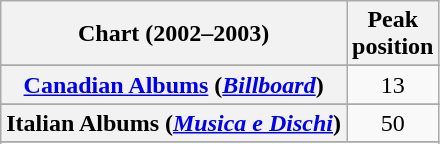<table class="wikitable sortable plainrowheaders" style="text-align:center">
<tr>
<th scope="col">Chart (2002–2003)</th>
<th scope="col">Peak<br>position</th>
</tr>
<tr>
</tr>
<tr>
</tr>
<tr>
</tr>
<tr>
<th scope="row"><a href='#'>Canadian Albums</a> (<a href='#'><em>Billboard</em></a>)</th>
<td style="text-align:center;">13</td>
</tr>
<tr>
</tr>
<tr>
</tr>
<tr>
</tr>
<tr>
</tr>
<tr>
</tr>
<tr>
</tr>
<tr>
<th scope="row">Italian Albums (<em><a href='#'>Musica e Dischi</a></em>)</th>
<td>50</td>
</tr>
<tr>
</tr>
<tr>
</tr>
<tr>
</tr>
<tr>
</tr>
<tr>
</tr>
<tr>
</tr>
<tr>
</tr>
</table>
